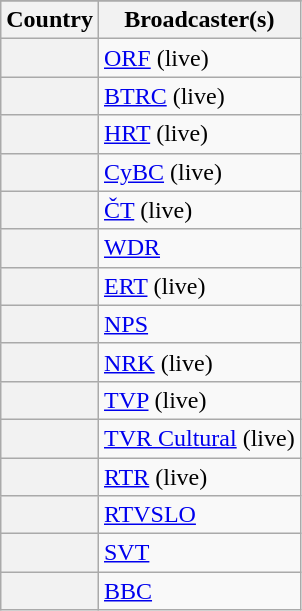<table class="wikitable plainrowheaders">
<tr>
</tr>
<tr>
<th scope="col">Country</th>
<th scope="col">Broadcaster(s)</th>
</tr>
<tr>
<th scope="row"></th>
<td><a href='#'>ORF</a> (live)</td>
</tr>
<tr>
<th scope="row"></th>
<td><a href='#'>BTRC</a> (live)</td>
</tr>
<tr>
<th scope="row"></th>
<td><a href='#'>HRT</a> (live)</td>
</tr>
<tr>
<th scope="row"></th>
<td><a href='#'>CyBC</a> (live)</td>
</tr>
<tr>
<th scope="row"></th>
<td><a href='#'>ČT</a> (live)</td>
</tr>
<tr>
<th scope="row"></th>
<td><a href='#'>WDR</a></td>
</tr>
<tr>
<th scope="row"></th>
<td><a href='#'>ERT</a> (live)</td>
</tr>
<tr>
<th scope="row"></th>
<td><a href='#'>NPS</a></td>
</tr>
<tr>
<th scope="row"></th>
<td><a href='#'>NRK</a> (live)</td>
</tr>
<tr>
<th scope="row"></th>
<td><a href='#'>TVP</a> (live)</td>
</tr>
<tr>
<th scope="row"></th>
<td><a href='#'>TVR Cultural</a> (live)</td>
</tr>
<tr>
<th scope="row"></th>
<td><a href='#'>RTR</a> (live)</td>
</tr>
<tr>
<th scope="row"></th>
<td><a href='#'>RTVSLO</a></td>
</tr>
<tr>
<th scope="row"></th>
<td><a href='#'>SVT</a></td>
</tr>
<tr>
<th scope="row"></th>
<td><a href='#'>BBC</a></td>
</tr>
</table>
